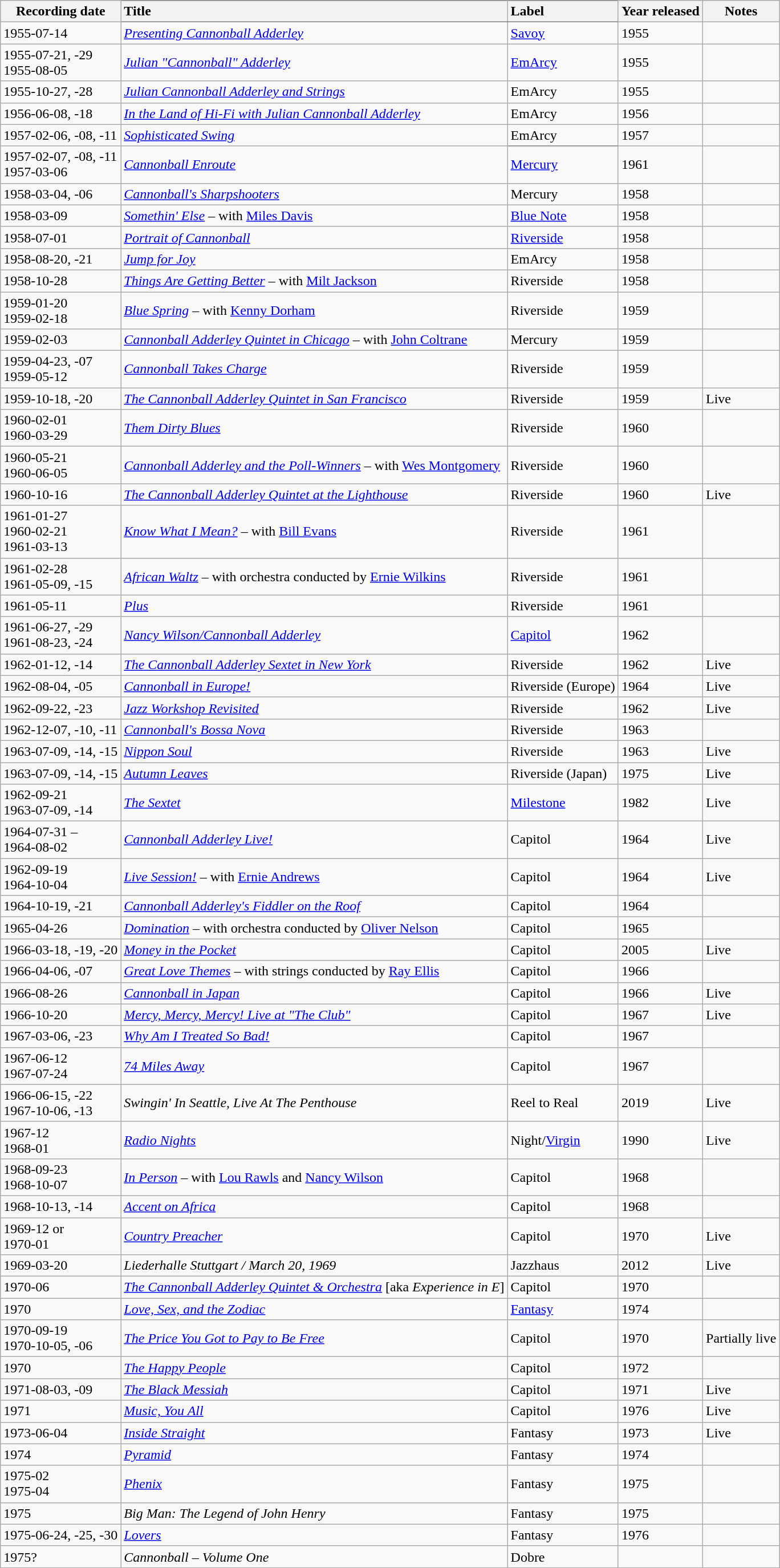<table class="wikitable sortable">
<tr style="background:#ffdead;">
<th>Recording date</th>
<th style="text-align:left; border-bottom:1px solid gray; border-top:1px solid gray;">Title</th>
<th style="text-align:left; border-bottom:1px solid gray; border-top:1px solid gray;">Label</th>
<th>Year released</th>
<th>Notes</th>
</tr>
<tr>
<td>1955-07-14</td>
<td><em><a href='#'>Presenting Cannonball Adderley</a></em></td>
<td><a href='#'>Savoy</a></td>
<td>1955</td>
<td></td>
</tr>
<tr>
<td>1955-07-21, -29 <br>1955-08-05</td>
<td><em><a href='#'>Julian "Cannonball" Adderley</a></em></td>
<td><a href='#'>EmArcy</a></td>
<td>1955</td>
<td></td>
</tr>
<tr>
<td>1955-10-27, -28</td>
<td><em><a href='#'>Julian Cannonball Adderley and Strings</a></em></td>
<td>EmArcy</td>
<td>1955</td>
<td></td>
</tr>
<tr>
<td>1956-06-08, -18</td>
<td><em><a href='#'>In the Land of Hi-Fi with Julian Cannonball Adderley</a></em></td>
<td>EmArcy</td>
<td>1956</td>
<td></td>
</tr>
<tr>
<td>1957-02-06, -08, -11</td>
<td><em><a href='#'>Sophisticated Swing</a></em></td>
<td style="border-bottom:1px solid gray;">EmArcy</td>
<td>1957</td>
<td></td>
</tr>
<tr>
<td>1957-02-07, -08, -11 <br>1957-03-06</td>
<td><em><a href='#'>Cannonball Enroute</a></em></td>
<td><a href='#'>Mercury</a></td>
<td>1961</td>
<td></td>
</tr>
<tr>
<td>1958-03-04, -06</td>
<td><em><a href='#'>Cannonball's Sharpshooters</a></em></td>
<td>Mercury</td>
<td>1958</td>
<td></td>
</tr>
<tr>
<td>1958-03-09</td>
<td><em><a href='#'>Somethin' Else</a></em> – with <a href='#'>Miles Davis</a></td>
<td><a href='#'>Blue Note</a></td>
<td>1958</td>
<td></td>
</tr>
<tr>
<td>1958-07-01</td>
<td><em><a href='#'>Portrait of Cannonball</a></em></td>
<td><a href='#'>Riverside</a></td>
<td>1958</td>
<td></td>
</tr>
<tr>
<td>1958-08-20, -21</td>
<td><em><a href='#'>Jump for Joy</a></em></td>
<td>EmArcy</td>
<td>1958</td>
<td></td>
</tr>
<tr>
<td>1958-10-28</td>
<td><em><a href='#'>Things Are Getting Better</a></em> – with <a href='#'>Milt Jackson</a></td>
<td>Riverside</td>
<td>1958</td>
<td></td>
</tr>
<tr>
<td>1959-01-20 <br>1959-02-18</td>
<td><em><a href='#'>Blue Spring</a></em> – with <a href='#'>Kenny Dorham</a></td>
<td>Riverside</td>
<td>1959</td>
<td></td>
</tr>
<tr>
<td>1959-02-03</td>
<td><em><a href='#'>Cannonball Adderley Quintet in Chicago</a></em> – with <a href='#'>John Coltrane</a></td>
<td>Mercury</td>
<td>1959</td>
<td></td>
</tr>
<tr>
<td>1959-04-23, -07 <br>1959-05-12</td>
<td><em><a href='#'>Cannonball Takes Charge</a></em></td>
<td>Riverside</td>
<td>1959</td>
<td></td>
</tr>
<tr>
<td>1959-10-18, -20</td>
<td><em><a href='#'>The Cannonball Adderley Quintet in San Francisco</a></em></td>
<td>Riverside</td>
<td>1959</td>
<td>Live</td>
</tr>
<tr>
<td>1960-02-01 <br>1960-03-29</td>
<td><em><a href='#'>Them Dirty Blues</a></em></td>
<td>Riverside</td>
<td>1960</td>
<td></td>
</tr>
<tr>
<td>1960-05-21 <br>1960-06-05</td>
<td><em><a href='#'>Cannonball Adderley and the Poll-Winners</a></em> – with <a href='#'>Wes Montgomery</a></td>
<td>Riverside</td>
<td>1960</td>
<td></td>
</tr>
<tr>
<td>1960-10-16</td>
<td><em><a href='#'>The Cannonball Adderley Quintet at the Lighthouse</a></em></td>
<td>Riverside</td>
<td>1960</td>
<td>Live</td>
</tr>
<tr>
<td>1961-01-27 <br>1960-02-21 <br>1961-03-13</td>
<td><em><a href='#'>Know What I Mean?</a></em> – with <a href='#'>Bill Evans</a></td>
<td>Riverside</td>
<td>1961</td>
<td></td>
</tr>
<tr>
<td>1961-02-28 <br>1961-05-09, -15</td>
<td><em><a href='#'>African Waltz</a></em> – with orchestra conducted by <a href='#'>Ernie Wilkins</a></td>
<td>Riverside</td>
<td>1961</td>
<td></td>
</tr>
<tr>
<td>1961-05-11</td>
<td><em><a href='#'>Plus</a></em></td>
<td>Riverside</td>
<td>1961</td>
<td></td>
</tr>
<tr>
<td>1961-06-27, -29 <br>1961-08-23, -24</td>
<td><em><a href='#'>Nancy Wilson/Cannonball Adderley</a></em></td>
<td><a href='#'>Capitol</a></td>
<td>1962</td>
<td></td>
</tr>
<tr>
<td>1962-01-12, -14</td>
<td><em><a href='#'>The Cannonball Adderley Sextet in New York</a></em></td>
<td>Riverside</td>
<td>1962</td>
<td>Live</td>
</tr>
<tr>
<td>1962-08-04, -05</td>
<td><em><a href='#'>Cannonball in Europe!</a></em></td>
<td>Riverside (Europe)</td>
<td>1964</td>
<td>Live</td>
</tr>
<tr>
<td>1962-09-22, -23</td>
<td><em><a href='#'>Jazz Workshop Revisited</a></em></td>
<td>Riverside</td>
<td>1962</td>
<td>Live</td>
</tr>
<tr>
<td>1962-12-07, -10, -11</td>
<td><em><a href='#'>Cannonball's Bossa Nova</a></em></td>
<td>Riverside</td>
<td>1963</td>
<td></td>
</tr>
<tr>
<td>1963-07-09, -14, -15</td>
<td><em><a href='#'>Nippon Soul</a></em></td>
<td>Riverside</td>
<td>1963</td>
<td>Live</td>
</tr>
<tr>
<td>1963-07-09, -14, -15</td>
<td><em><a href='#'>Autumn Leaves</a></em></td>
<td>Riverside (Japan)</td>
<td>1975</td>
<td>Live</td>
</tr>
<tr>
<td>1962-09-21 <br>1963-07-09, -14</td>
<td><em><a href='#'>The Sextet</a></em></td>
<td><a href='#'>Milestone</a></td>
<td>1982</td>
<td>Live</td>
</tr>
<tr>
<td>1964-07-31 –<br>1964-08-02</td>
<td><em><a href='#'>Cannonball Adderley Live!</a></em></td>
<td>Capitol</td>
<td>1964</td>
<td>Live</td>
</tr>
<tr>
<td>1962-09-19 <br>1964-10-04</td>
<td><em><a href='#'>Live Session!</a></em> – with <a href='#'>Ernie Andrews</a></td>
<td>Capitol</td>
<td>1964</td>
<td>Live</td>
</tr>
<tr>
<td>1964-10-19, -21</td>
<td><em><a href='#'>Cannonball Adderley's Fiddler on the Roof</a></em></td>
<td>Capitol</td>
<td>1964</td>
<td></td>
</tr>
<tr>
<td>1965-04-26</td>
<td><em><a href='#'>Domination</a></em> – with orchestra conducted by <a href='#'>Oliver Nelson</a></td>
<td>Capitol</td>
<td>1965</td>
<td></td>
</tr>
<tr>
<td>1966-03-18, -19, -20</td>
<td><em><a href='#'>Money in the Pocket</a></em></td>
<td>Capitol</td>
<td>2005</td>
<td>Live</td>
</tr>
<tr>
<td>1966-04-06, -07</td>
<td><em><a href='#'>Great Love Themes</a></em> – with strings conducted by <a href='#'>Ray Ellis</a></td>
<td>Capitol</td>
<td>1966</td>
<td></td>
</tr>
<tr>
<td>1966-08-26</td>
<td><em><a href='#'>Cannonball in Japan</a></em></td>
<td>Capitol</td>
<td>1966</td>
<td>Live</td>
</tr>
<tr>
<td>1966-10-20</td>
<td><em><a href='#'>Mercy, Mercy, Mercy! Live at "The Club"</a></em></td>
<td>Capitol</td>
<td>1967</td>
<td>Live</td>
</tr>
<tr>
<td>1967-03-06, -23</td>
<td><em><a href='#'>Why Am I Treated So Bad!</a></em></td>
<td>Capitol</td>
<td>1967</td>
<td></td>
</tr>
<tr>
<td>1967-06-12 <br>1967-07-24</td>
<td><em><a href='#'>74 Miles Away</a></em></td>
<td>Capitol</td>
<td>1967</td>
<td></td>
</tr>
<tr>
<td>1966-06-15, -22 <br>1967-10-06, -13</td>
<td><em>Swingin' In Seattle, Live At The Penthouse</em></td>
<td>Reel to Real</td>
<td>2019</td>
<td>Live</td>
</tr>
<tr>
<td>1967-12 <br>1968-01</td>
<td><em><a href='#'>Radio Nights</a></em></td>
<td>Night/<a href='#'>Virgin</a></td>
<td>1990</td>
<td>Live</td>
</tr>
<tr>
<td>1968-09-23 <br>1968-10-07</td>
<td><em><a href='#'>In Person</a></em> – with <a href='#'>Lou Rawls</a> and <a href='#'>Nancy Wilson</a></td>
<td>Capitol</td>
<td>1968</td>
<td></td>
</tr>
<tr>
<td>1968-10-13, -14</td>
<td><em><a href='#'>Accent on Africa</a></em></td>
<td>Capitol</td>
<td>1968</td>
<td></td>
</tr>
<tr>
<td>1969-12 or <br>1970-01</td>
<td><em><a href='#'>Country Preacher</a></em></td>
<td>Capitol</td>
<td>1970</td>
<td>Live</td>
</tr>
<tr>
<td>1969-03-20</td>
<td><em>Liederhalle Stuttgart / March 20, 1969</em></td>
<td>Jazzhaus</td>
<td>2012</td>
<td>Live</td>
</tr>
<tr>
<td>1970-06</td>
<td><em><a href='#'>The Cannonball Adderley Quintet & Orchestra</a></em> [aka <em>Experience in E</em>]</td>
<td>Capitol</td>
<td>1970</td>
<td></td>
</tr>
<tr>
<td>1970</td>
<td><em><a href='#'>Love, Sex, and the Zodiac</a></em></td>
<td><a href='#'>Fantasy</a></td>
<td>1974</td>
</tr>
<tr>
<td>1970-09-19 <br>1970-10-05, -06</td>
<td><em><a href='#'>The Price You Got to Pay to Be Free</a></em></td>
<td>Capitol</td>
<td>1970</td>
<td>Partially live</td>
</tr>
<tr>
<td>1970</td>
<td><em><a href='#'>The Happy People</a></em></td>
<td>Capitol</td>
<td>1972</td>
<td></td>
</tr>
<tr>
<td>1971-08-03, -09</td>
<td><em><a href='#'>The Black Messiah</a></em></td>
<td>Capitol</td>
<td>1971</td>
<td>Live</td>
</tr>
<tr>
<td>1971</td>
<td><em><a href='#'>Music, You All</a></em></td>
<td>Capitol</td>
<td>1976</td>
<td>Live</td>
</tr>
<tr>
<td>1973-06-04</td>
<td><em><a href='#'>Inside Straight</a></em></td>
<td>Fantasy</td>
<td>1973</td>
<td>Live</td>
</tr>
<tr>
<td>1974</td>
<td><em><a href='#'>Pyramid</a></em></td>
<td>Fantasy</td>
<td>1974</td>
<td></td>
</tr>
<tr>
<td>1975-02 <br>1975-04</td>
<td><em><a href='#'>Phenix</a></em></td>
<td>Fantasy</td>
<td>1975</td>
<td></td>
</tr>
<tr>
<td>1975</td>
<td><em>Big Man: The Legend of John Henry</em></td>
<td>Fantasy</td>
<td>1975</td>
<td></td>
</tr>
<tr>
<td>1975-06-24, -25, -30</td>
<td><em><a href='#'>Lovers</a></em></td>
<td>Fantasy</td>
<td>1976</td>
<td></td>
</tr>
<tr>
<td>1975?</td>
<td><em>Cannonball – Volume One</em></td>
<td>Dobre</td>
<td></td>
</tr>
</table>
